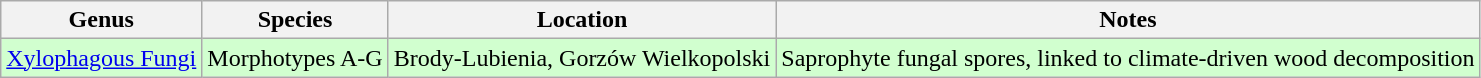<table class="wikitable sortable">
<tr>
<th>Genus</th>
<th>Species</th>
<th>Location</th>
<th>Notes</th>
</tr>
<tr>
<td style="background:#D1FFCF;"><a href='#'>Xylophagous Fungi</a></td>
<td style="background:#D1FFCF;">Morphotypes A-G</td>
<td style="background:#D1FFCF;">Brody-Lubienia, Gorzów Wielkopolski</td>
<td style="background:#D1FFCF;">Saprophyte fungal spores, linked to climate-driven wood decomposition</td>
</tr>
</table>
